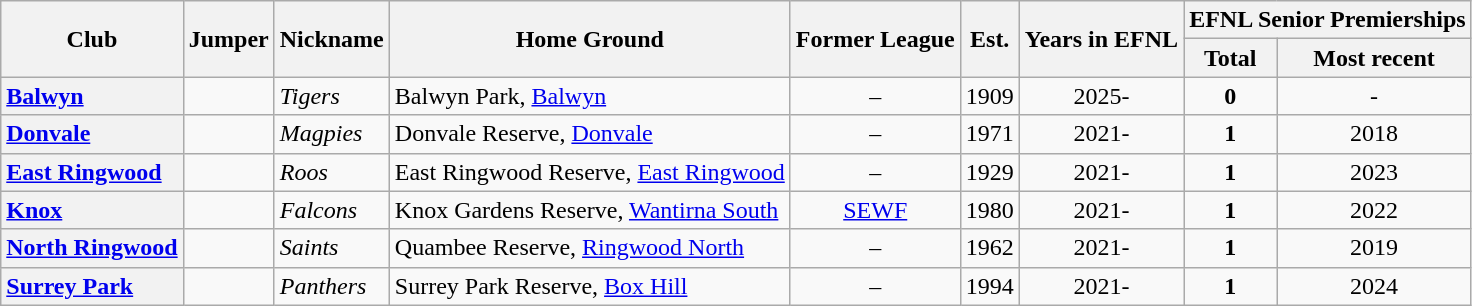<table class="wikitable sortable">
<tr>
<th rowspan="2">Club</th>
<th rowspan="2">Jumper</th>
<th rowspan="2">Nickname</th>
<th rowspan="2">Home Ground</th>
<th rowspan="2">Former League</th>
<th rowspan="2">Est.</th>
<th rowspan="2">Years in EFNL</th>
<th colspan="2">EFNL Senior Premierships</th>
</tr>
<tr>
<th>Total</th>
<th>Most recent</th>
</tr>
<tr>
<th style="text-align:left"><a href='#'>Balwyn</a></th>
<td></td>
<td><em>Tigers</em></td>
<td>Balwyn Park, <a href='#'>Balwyn</a></td>
<td align="center">–</td>
<td align="center">1909</td>
<td align="center">2025-</td>
<td align="center"><strong>0</strong></td>
<td align="center">-</td>
</tr>
<tr>
<th style="text-align:left"><a href='#'>Donvale</a></th>
<td></td>
<td><em>Magpies</em></td>
<td>Donvale Reserve, <a href='#'>Donvale</a></td>
<td align="center">–</td>
<td align="center">1971</td>
<td align="center">2021-</td>
<td align="center"><strong>1</strong></td>
<td align="center">2018</td>
</tr>
<tr>
<th style="text-align:left"><a href='#'>East Ringwood</a></th>
<td></td>
<td><em>Roos</em></td>
<td>East Ringwood Reserve, <a href='#'>East Ringwood</a></td>
<td align="center">–</td>
<td align="center">1929</td>
<td align="center">2021-</td>
<td align="center"><strong>1</strong></td>
<td align="center">2023</td>
</tr>
<tr>
<th style="text-align:left"><a href='#'>Knox</a></th>
<td></td>
<td><em>Falcons</em></td>
<td>Knox Gardens Reserve, <a href='#'>Wantirna South</a></td>
<td align="center"><a href='#'>SEWF</a></td>
<td align="center">1980</td>
<td align="center">2021-</td>
<td align="center"><strong>1</strong></td>
<td align="center">2022</td>
</tr>
<tr>
<th style="text-align:left"><a href='#'>North Ringwood</a></th>
<td></td>
<td><em>Saints</em></td>
<td>Quambee Reserve, <a href='#'>Ringwood North</a></td>
<td align="center">–</td>
<td align="center">1962</td>
<td align="center">2021-</td>
<td align="center"><strong>1</strong></td>
<td align="center">2019</td>
</tr>
<tr>
<th style="text-align:left"><a href='#'>Surrey Park</a></th>
<td></td>
<td><em>Panthers</em></td>
<td>Surrey Park Reserve, <a href='#'>Box Hill</a></td>
<td align="center">–</td>
<td align="center">1994</td>
<td align="center">2021-</td>
<td align="center"><strong>1</strong></td>
<td align="center">2024</td>
</tr>
</table>
